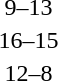<table style="text-align:center">
<tr>
<th width=200></th>
<th width=100></th>
<th width=200></th>
</tr>
<tr>
<td align=right></td>
<td>9–13</td>
<td align=left><strong></strong></td>
</tr>
<tr>
<td align=right><strong></strong></td>
<td>16–15</td>
<td align=left></td>
</tr>
<tr>
<td align=right><strong></strong></td>
<td>12–8</td>
<td align=left></td>
</tr>
</table>
